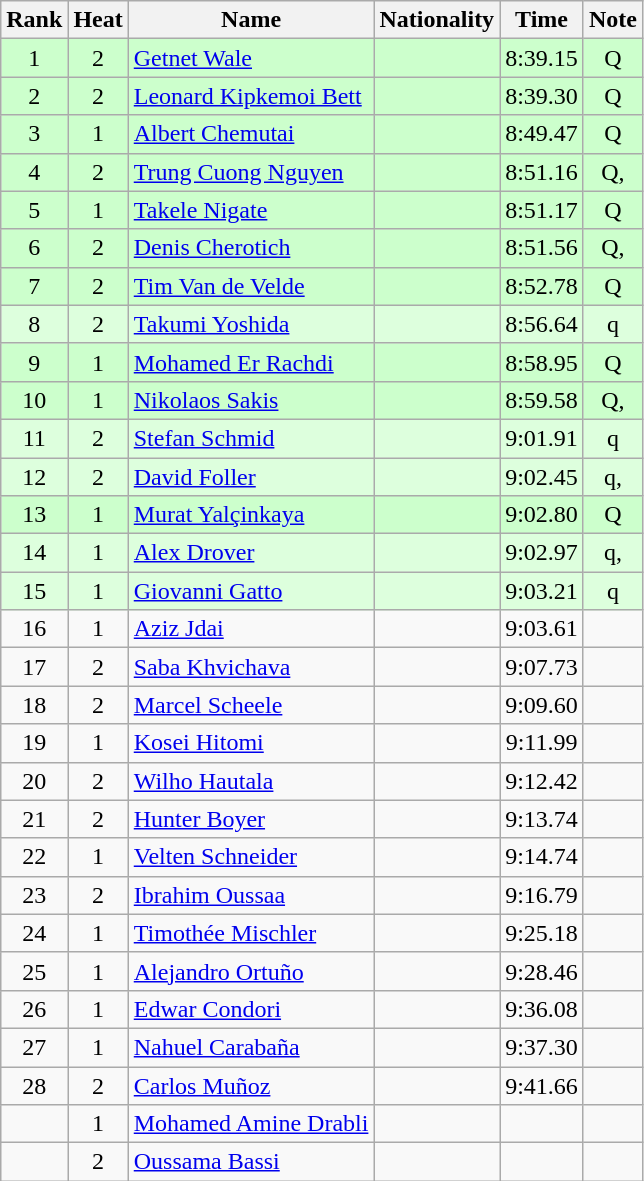<table class="wikitable sortable" style="text-align:center">
<tr>
<th>Rank</th>
<th>Heat</th>
<th>Name</th>
<th>Nationality</th>
<th>Time</th>
<th>Note</th>
</tr>
<tr bgcolor=ccffcc>
<td>1</td>
<td>2</td>
<td align=left><a href='#'>Getnet Wale</a></td>
<td align=left></td>
<td>8:39.15</td>
<td>Q</td>
</tr>
<tr bgcolor=ccffcc>
<td>2</td>
<td>2</td>
<td align=left><a href='#'>Leonard Kipkemoi Bett</a></td>
<td align=left></td>
<td>8:39.30</td>
<td>Q</td>
</tr>
<tr bgcolor=ccffcc>
<td>3</td>
<td>1</td>
<td align=left><a href='#'>Albert Chemutai</a></td>
<td align=left></td>
<td>8:49.47</td>
<td>Q</td>
</tr>
<tr bgcolor=ccffcc>
<td>4</td>
<td>2</td>
<td align=left><a href='#'>Trung Cuong Nguyen</a></td>
<td align=left></td>
<td>8:51.16</td>
<td>Q, </td>
</tr>
<tr bgcolor=ccffcc>
<td>5</td>
<td>1</td>
<td align=left><a href='#'>Takele Nigate</a></td>
<td align=left></td>
<td>8:51.17</td>
<td>Q</td>
</tr>
<tr bgcolor=ccffcc>
<td>6</td>
<td>2</td>
<td align=left><a href='#'>Denis Cherotich</a></td>
<td align=left></td>
<td>8:51.56</td>
<td>Q, </td>
</tr>
<tr bgcolor=ccffcc>
<td>7</td>
<td>2</td>
<td align=left><a href='#'>Tim Van de Velde</a></td>
<td align=left></td>
<td>8:52.78</td>
<td>Q</td>
</tr>
<tr bgcolor=ddffdd>
<td>8</td>
<td>2</td>
<td align=left><a href='#'>Takumi Yoshida</a></td>
<td align=left></td>
<td>8:56.64</td>
<td>q</td>
</tr>
<tr bgcolor=ccffcc>
<td>9</td>
<td>1</td>
<td align=left><a href='#'>Mohamed Er Rachdi</a></td>
<td align=left></td>
<td>8:58.95</td>
<td>Q</td>
</tr>
<tr bgcolor=ccffcc>
<td>10</td>
<td>1</td>
<td align=left><a href='#'>Nikolaos Sakis</a></td>
<td align=left></td>
<td>8:59.58</td>
<td>Q, </td>
</tr>
<tr bgcolor=ddffdd>
<td>11</td>
<td>2</td>
<td align=left><a href='#'>Stefan Schmid</a></td>
<td align=left></td>
<td>9:01.91</td>
<td>q</td>
</tr>
<tr bgcolor=ddffdd>
<td>12</td>
<td>2</td>
<td align=left><a href='#'>David Foller</a></td>
<td align=left></td>
<td>9:02.45</td>
<td>q, </td>
</tr>
<tr bgcolor=ccffcc>
<td>13</td>
<td>1</td>
<td align=left><a href='#'>Murat Yalçinkaya</a></td>
<td align=left></td>
<td>9:02.80</td>
<td>Q</td>
</tr>
<tr bgcolor=ddffdd>
<td>14</td>
<td>1</td>
<td align=left><a href='#'>Alex Drover</a></td>
<td align=left></td>
<td>9:02.97</td>
<td>q, </td>
</tr>
<tr bgcolor=ddffdd>
<td>15</td>
<td>1</td>
<td align=left><a href='#'>Giovanni Gatto</a></td>
<td align=left></td>
<td>9:03.21</td>
<td>q</td>
</tr>
<tr>
<td>16</td>
<td>1</td>
<td align=left><a href='#'>Aziz Jdai</a></td>
<td align=left></td>
<td>9:03.61</td>
<td></td>
</tr>
<tr>
<td>17</td>
<td>2</td>
<td align=left><a href='#'>Saba Khvichava</a></td>
<td align=left></td>
<td>9:07.73</td>
<td></td>
</tr>
<tr>
<td>18</td>
<td>2</td>
<td align=left><a href='#'>Marcel Scheele</a></td>
<td align=left></td>
<td>9:09.60</td>
<td></td>
</tr>
<tr>
<td>19</td>
<td>1</td>
<td align=left><a href='#'>Kosei Hitomi</a></td>
<td align=left></td>
<td>9:11.99</td>
<td></td>
</tr>
<tr>
<td>20</td>
<td>2</td>
<td align=left><a href='#'>Wilho Hautala</a></td>
<td align=left></td>
<td>9:12.42</td>
<td></td>
</tr>
<tr>
<td>21</td>
<td>2</td>
<td align=left><a href='#'>Hunter Boyer</a></td>
<td align=left></td>
<td>9:13.74</td>
<td></td>
</tr>
<tr>
<td>22</td>
<td>1</td>
<td align=left><a href='#'>Velten Schneider</a></td>
<td align=left></td>
<td>9:14.74</td>
<td></td>
</tr>
<tr>
<td>23</td>
<td>2</td>
<td align=left><a href='#'>Ibrahim Oussaa</a></td>
<td align=left></td>
<td>9:16.79</td>
<td></td>
</tr>
<tr>
<td>24</td>
<td>1</td>
<td align=left><a href='#'>Timothée Mischler</a></td>
<td align=left></td>
<td>9:25.18</td>
<td></td>
</tr>
<tr>
<td>25</td>
<td>1</td>
<td align=left><a href='#'>Alejandro Ortuño</a></td>
<td align=left></td>
<td>9:28.46</td>
<td></td>
</tr>
<tr>
<td>26</td>
<td>1</td>
<td align=left><a href='#'>Edwar Condori</a></td>
<td align=left></td>
<td>9:36.08</td>
<td></td>
</tr>
<tr>
<td>27</td>
<td>1</td>
<td align=left><a href='#'>Nahuel Carabaña</a></td>
<td align=left></td>
<td>9:37.30</td>
<td></td>
</tr>
<tr>
<td>28</td>
<td>2</td>
<td align=left><a href='#'>Carlos Muñoz</a></td>
<td align=left></td>
<td>9:41.66</td>
<td></td>
</tr>
<tr>
<td></td>
<td>1</td>
<td align=left><a href='#'>Mohamed Amine Drabli</a></td>
<td align=left></td>
<td></td>
<td></td>
</tr>
<tr>
<td></td>
<td>2</td>
<td align=left><a href='#'>Oussama Bassi</a></td>
<td align=left></td>
<td></td>
<td></td>
</tr>
</table>
